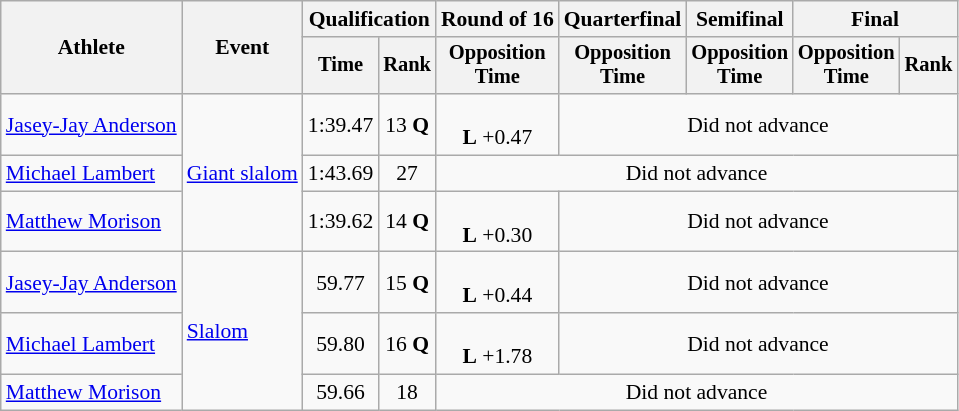<table class="wikitable" style="font-size:90%">
<tr>
<th rowspan="2">Athlete</th>
<th rowspan="2">Event</th>
<th colspan="2">Qualification</th>
<th>Round of 16</th>
<th>Quarterfinal</th>
<th>Semifinal</th>
<th colspan=2>Final</th>
</tr>
<tr style="font-size:95%">
<th>Time</th>
<th>Rank</th>
<th>Opposition<br>Time</th>
<th>Opposition<br>Time</th>
<th>Opposition<br>Time</th>
<th>Opposition<br>Time</th>
<th>Rank</th>
</tr>
<tr align=center>
<td align=left><a href='#'>Jasey-Jay Anderson</a></td>
<td align=left rowspan="3"><a href='#'>Giant slalom</a></td>
<td>1:39.47</td>
<td>13 <strong>Q</strong></td>
<td><br><strong>L</strong> +0.47</td>
<td colspan=4>Did not advance</td>
</tr>
<tr align=center>
<td align=left><a href='#'>Michael Lambert</a></td>
<td>1:43.69</td>
<td>27</td>
<td colspan=5>Did not advance</td>
</tr>
<tr align=center>
<td align=left><a href='#'>Matthew Morison</a></td>
<td>1:39.62</td>
<td>14 <strong>Q</strong></td>
<td><br><strong>L</strong> +0.30</td>
<td colspan=4>Did not advance</td>
</tr>
<tr align=center>
<td align=left><a href='#'>Jasey-Jay Anderson</a></td>
<td align=left rowspan="3"><a href='#'>Slalom</a></td>
<td>59.77</td>
<td>15 <strong>Q</strong></td>
<td><br><strong>L</strong> +0.44</td>
<td colspan=4>Did not advance</td>
</tr>
<tr align=center>
<td align=left><a href='#'>Michael Lambert</a></td>
<td>59.80</td>
<td>16 <strong>Q</strong></td>
<td><br><strong>L</strong> +1.78</td>
<td colspan=4>Did not advance</td>
</tr>
<tr align=center>
<td align=left><a href='#'>Matthew Morison</a></td>
<td>59.66</td>
<td>18</td>
<td colspan=5>Did not advance</td>
</tr>
</table>
